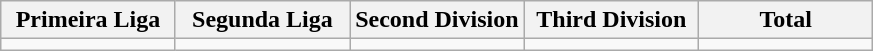<table class="wikitable">
<tr>
<th width="20%">Primeira Liga</th>
<th width="20%">Segunda Liga</th>
<th width="20%">Second Division</th>
<th width="20%">Third Division</th>
<th width="20%">Total</th>
</tr>
<tr>
<td></td>
<td></td>
<td></td>
<td></td>
<td></td>
</tr>
</table>
